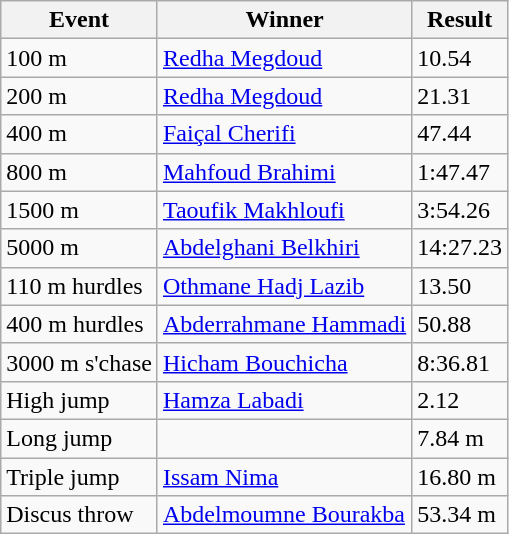<table class="wikitable">
<tr>
<th>Event</th>
<th>Winner</th>
<th>Result</th>
</tr>
<tr>
<td>100 m</td>
<td><a href='#'>Redha Megdoud</a></td>
<td>10.54</td>
</tr>
<tr>
<td>200 m</td>
<td><a href='#'>Redha Megdoud</a></td>
<td>21.31</td>
</tr>
<tr>
<td>400 m</td>
<td><a href='#'>Faiçal Cherifi</a></td>
<td>47.44</td>
</tr>
<tr>
<td>800 m</td>
<td><a href='#'>Mahfoud Brahimi</a></td>
<td>1:47.47</td>
</tr>
<tr>
<td>1500 m</td>
<td><a href='#'>Taoufik Makhloufi</a></td>
<td>3:54.26</td>
</tr>
<tr>
<td>5000 m</td>
<td><a href='#'>Abdelghani Belkhiri</a></td>
<td>14:27.23</td>
</tr>
<tr>
<td>110 m hurdles</td>
<td><a href='#'>Othmane Hadj Lazib</a></td>
<td>13.50</td>
</tr>
<tr>
<td>400 m hurdles</td>
<td><a href='#'>Abderrahmane Hammadi</a></td>
<td>50.88</td>
</tr>
<tr>
<td>3000 m s'chase</td>
<td><a href='#'>Hicham Bouchicha</a></td>
<td>8:36.81</td>
</tr>
<tr>
<td>High jump</td>
<td><a href='#'>Hamza Labadi</a></td>
<td>2.12</td>
</tr>
<tr>
<td>Long jump</td>
<td></td>
<td>7.84 m </td>
</tr>
<tr>
<td>Triple jump</td>
<td><a href='#'>Issam Nima</a></td>
<td>16.80 m</td>
</tr>
<tr>
<td>Discus throw</td>
<td><a href='#'>Abdelmoumne Bourakba</a></td>
<td>53.34 m</td>
</tr>
</table>
